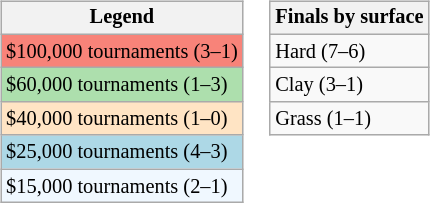<table>
<tr valign=top>
<td><br><table class=wikitable style="font-size:85%">
<tr>
<th>Legend</th>
</tr>
<tr style="background:#f88379;">
<td>$100,000 tournaments (3–1)</td>
</tr>
<tr style="background:#addfad;">
<td>$60,000 tournaments (1–3)</td>
</tr>
<tr style="background:#ffe4c4;">
<td>$40,000 tournaments (1–0)</td>
</tr>
<tr style="background:lightblue;">
<td>$25,000 tournaments (4–3)</td>
</tr>
<tr style="background:#f0f8ff;">
<td>$15,000 tournaments (2–1)</td>
</tr>
</table>
</td>
<td><br><table class=wikitable style="font-size:85%">
<tr>
<th>Finals by surface</th>
</tr>
<tr>
<td>Hard (7–6)</td>
</tr>
<tr>
<td>Clay (3–1)</td>
</tr>
<tr>
<td>Grass (1–1)</td>
</tr>
</table>
</td>
</tr>
</table>
